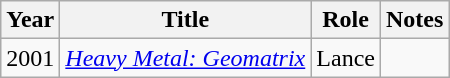<table class="wikitable sortable">
<tr>
<th>Year</th>
<th>Title</th>
<th>Role</th>
<th>Notes</th>
</tr>
<tr>
<td>2001</td>
<td><em><a href='#'>Heavy Metal: Geomatrix</a></em></td>
<td>Lance</td>
<td></td>
</tr>
</table>
